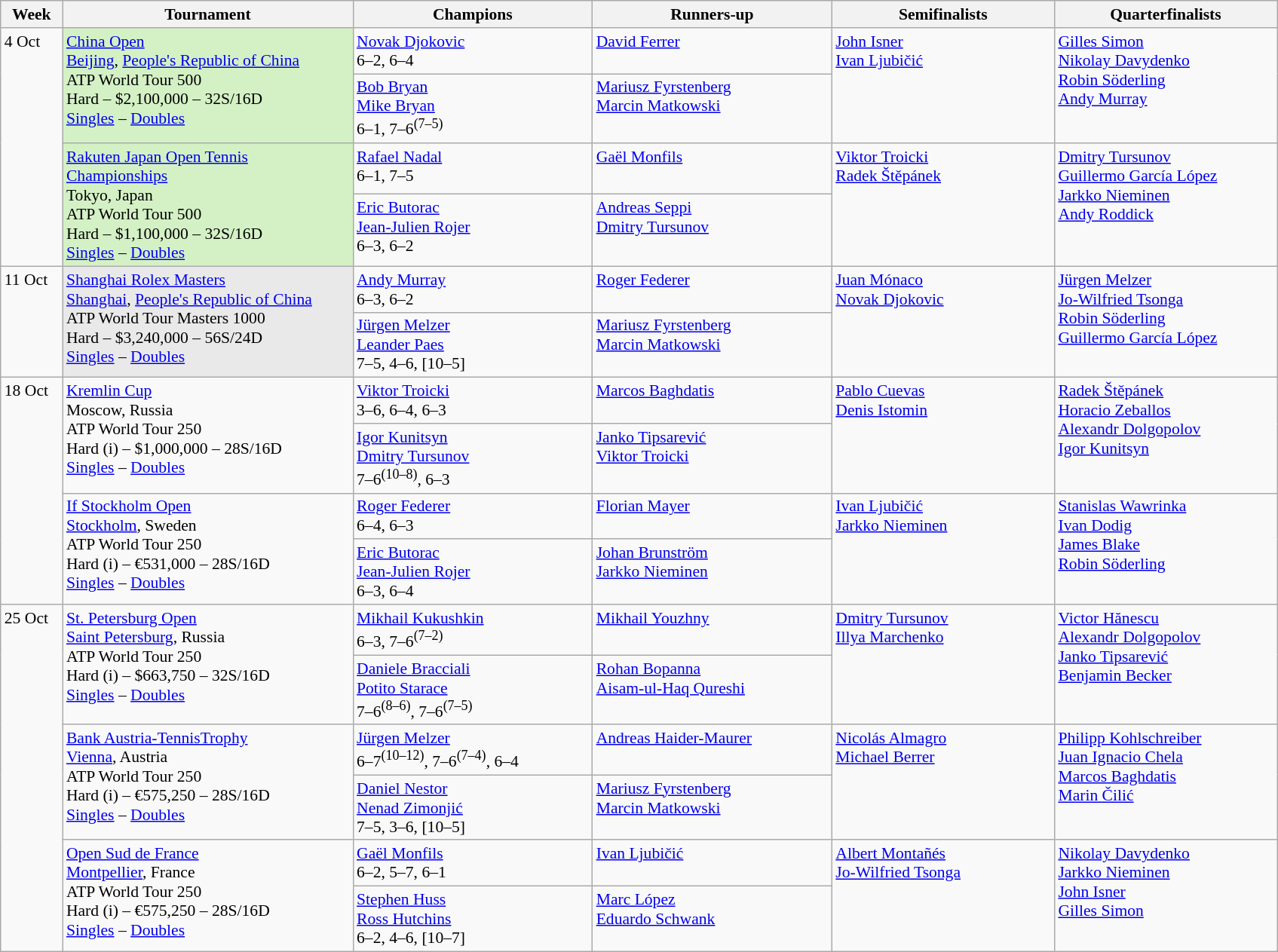<table class=wikitable style=font-size:90%>
<tr>
<th style="width:48px;">Week</th>
<th style="width:250px;">Tournament</th>
<th style="width:205px;">Champions</th>
<th style="width:205px;">Runners-up</th>
<th style="width:190px;">Semifinalists</th>
<th style="width:190px;">Quarterfinalists</th>
</tr>
<tr valign=top>
<td rowspan=4>4 Oct</td>
<td bgcolor=#D4F1C5 rowspan=2><a href='#'>China Open</a><br> <a href='#'>Beijing</a>, <a href='#'>People's Republic of China</a><br>ATP World Tour 500<br>Hard – $2,100,000 – 32S/16D<br><a href='#'>Singles</a> – <a href='#'>Doubles</a></td>
<td> <a href='#'>Novak Djokovic</a><br>6–2, 6–4</td>
<td> <a href='#'>David Ferrer</a></td>
<td rowspan=2> <a href='#'>John Isner</a><br> <a href='#'>Ivan Ljubičić</a></td>
<td rowspan=2> <a href='#'>Gilles Simon</a><br> <a href='#'>Nikolay Davydenko</a><br> <a href='#'>Robin Söderling</a><br> <a href='#'>Andy Murray</a></td>
</tr>
<tr valign=top>
<td> <a href='#'>Bob Bryan</a><br> <a href='#'>Mike Bryan</a><br>6–1, 7–6<sup>(7–5)</sup></td>
<td> <a href='#'>Mariusz Fyrstenberg</a><br> <a href='#'>Marcin Matkowski</a></td>
</tr>
<tr valign=top>
<td bgcolor=#D4F1C5 rowspan=2><a href='#'>Rakuten Japan Open Tennis Championships</a><br> Tokyo, Japan<br>ATP World Tour 500<br>Hard – $1,100,000 – 32S/16D<br><a href='#'>Singles</a> – <a href='#'>Doubles</a></td>
<td> <a href='#'>Rafael Nadal</a><br>6–1, 7–5</td>
<td> <a href='#'>Gaël Monfils</a></td>
<td rowspan=2> <a href='#'>Viktor Troicki</a><br> <a href='#'>Radek Štěpánek</a></td>
<td rowspan=2> <a href='#'>Dmitry Tursunov</a><br> <a href='#'>Guillermo García López</a><br> <a href='#'>Jarkko Nieminen</a><br> <a href='#'>Andy Roddick</a></td>
</tr>
<tr valign=top>
<td> <a href='#'>Eric Butorac</a><br> <a href='#'>Jean-Julien Rojer</a><br>6–3, 6–2</td>
<td> <a href='#'>Andreas Seppi</a><br> <a href='#'>Dmitry Tursunov</a></td>
</tr>
<tr valign=top>
<td rowspan=2>11 Oct</td>
<td bgcolor=#E9E9E9 rowspan=2><a href='#'>Shanghai Rolex Masters</a><br> <a href='#'>Shanghai</a>, <a href='#'>People's Republic of China</a><br>ATP World Tour Masters 1000<br>Hard – $3,240,000 – 56S/24D<br><a href='#'>Singles</a> – <a href='#'>Doubles</a></td>
<td> <a href='#'>Andy Murray</a><br>6–3, 6–2</td>
<td> <a href='#'>Roger Federer</a></td>
<td rowspan=2> <a href='#'>Juan Mónaco</a><br> <a href='#'>Novak Djokovic</a></td>
<td rowspan=2> <a href='#'>Jürgen Melzer</a><br> <a href='#'>Jo-Wilfried Tsonga</a><br> <a href='#'>Robin Söderling</a><br> <a href='#'>Guillermo García López</a></td>
</tr>
<tr valign=top>
<td> <a href='#'>Jürgen Melzer</a><br> <a href='#'>Leander Paes</a><br>7–5, 4–6, [10–5]</td>
<td> <a href='#'>Mariusz Fyrstenberg</a><br> <a href='#'>Marcin Matkowski</a></td>
</tr>
<tr valign=top>
<td rowspan=4>18 Oct</td>
<td background:#fff rowspan=2><a href='#'>Kremlin Cup</a><br> Moscow, Russia<br>ATP World Tour 250<br>Hard (i) – $1,000,000 – 28S/16D<br><a href='#'>Singles</a> – <a href='#'>Doubles</a></td>
<td> <a href='#'>Viktor Troicki</a><br>3–6, 6–4, 6–3</td>
<td> <a href='#'>Marcos Baghdatis</a></td>
<td rowspan=2> <a href='#'>Pablo Cuevas</a><br> <a href='#'>Denis Istomin</a></td>
<td rowspan=2> <a href='#'>Radek Štěpánek</a><br> <a href='#'>Horacio Zeballos</a><br> <a href='#'>Alexandr Dolgopolov</a><br> <a href='#'>Igor Kunitsyn</a></td>
</tr>
<tr valign=top>
<td> <a href='#'>Igor Kunitsyn</a><br> <a href='#'>Dmitry Tursunov</a><br>7–6<sup>(10–8)</sup>, 6–3</td>
<td> <a href='#'>Janko Tipsarević</a><br> <a href='#'>Viktor Troicki</a></td>
</tr>
<tr valign=top>
<td background:#fff rowspan=2><a href='#'>If Stockholm Open</a><br> <a href='#'>Stockholm</a>, Sweden<br>ATP World Tour 250<br>Hard (i) – €531,000 – 28S/16D<br><a href='#'>Singles</a> – <a href='#'>Doubles</a></td>
<td> <a href='#'>Roger Federer</a><br>6–4, 6–3</td>
<td> <a href='#'>Florian Mayer</a></td>
<td rowspan=2> <a href='#'>Ivan Ljubičić</a> <br>  <a href='#'>Jarkko Nieminen</a></td>
<td rowspan=2> <a href='#'>Stanislas Wawrinka</a><br> <a href='#'>Ivan Dodig</a><br> <a href='#'>James Blake</a><br> <a href='#'>Robin Söderling</a></td>
</tr>
<tr valign=top>
<td> <a href='#'>Eric Butorac</a><br> <a href='#'>Jean-Julien Rojer</a><br>6–3, 6–4</td>
<td> <a href='#'>Johan Brunström</a><br> <a href='#'>Jarkko Nieminen</a></td>
</tr>
<tr valign=top>
<td rowspan=6>25 Oct</td>
<td background:#fff rowspan=2><a href='#'>St. Petersburg Open</a><br> <a href='#'>Saint Petersburg</a>, Russia<br>ATP World Tour 250<br>Hard (i) – $663,750 – 32S/16D<br><a href='#'>Singles</a> – <a href='#'>Doubles</a></td>
<td> <a href='#'>Mikhail Kukushkin</a><br>6–3, 7–6<sup>(7–2)</sup></td>
<td> <a href='#'>Mikhail Youzhny</a></td>
<td rowspan=2> <a href='#'>Dmitry Tursunov</a><br> <a href='#'>Illya Marchenko</a></td>
<td rowspan=2> <a href='#'>Victor Hănescu</a><br> <a href='#'>Alexandr Dolgopolov</a><br>  <a href='#'>Janko Tipsarević</a><br> <a href='#'>Benjamin Becker</a></td>
</tr>
<tr valign=top>
<td> <a href='#'>Daniele Bracciali</a><br> <a href='#'>Potito Starace</a><br>7–6<sup>(8–6)</sup>, 7–6<sup>(7–5)</sup></td>
<td> <a href='#'>Rohan Bopanna</a><br> <a href='#'>Aisam-ul-Haq Qureshi</a></td>
</tr>
<tr valign=top>
<td background:#fff rowspan=2><a href='#'>Bank Austria-TennisTrophy</a><br> <a href='#'>Vienna</a>, Austria<br>ATP World Tour 250<br>Hard (i) – €575,250 – 28S/16D<br><a href='#'>Singles</a> – <a href='#'>Doubles</a></td>
<td> <a href='#'>Jürgen Melzer</a><br>6–7<sup>(10–12)</sup>, 7–6<sup>(7–4)</sup>, 6–4</td>
<td> <a href='#'>Andreas Haider-Maurer</a></td>
<td rowspan=2> <a href='#'>Nicolás Almagro</a><br> <a href='#'>Michael Berrer</a></td>
<td rowspan=2> <a href='#'>Philipp Kohlschreiber</a><br> <a href='#'>Juan Ignacio Chela</a><br>  <a href='#'>Marcos Baghdatis</a><br> <a href='#'>Marin Čilić</a></td>
</tr>
<tr valign=top>
<td> <a href='#'>Daniel Nestor</a><br> <a href='#'>Nenad Zimonjić</a><br>7–5, 3–6, [10–5]</td>
<td> <a href='#'>Mariusz Fyrstenberg</a><br> <a href='#'>Marcin Matkowski</a></td>
</tr>
<tr valign=top>
<td background:#fff rowspan=2><a href='#'>Open Sud de France</a><br> <a href='#'>Montpellier</a>, France<br>ATP World Tour 250<br>Hard (i) – €575,250 – 28S/16D<br><a href='#'>Singles</a> – <a href='#'>Doubles</a></td>
<td> <a href='#'>Gaël Monfils</a><br>6–2, 5–7, 6–1</td>
<td> <a href='#'>Ivan Ljubičić</a></td>
<td rowspan=2> <a href='#'>Albert Montañés</a><br> <a href='#'>Jo-Wilfried Tsonga</a></td>
<td rowspan=2> <a href='#'>Nikolay Davydenko</a><br> <a href='#'>Jarkko Nieminen</a><br> <a href='#'>John Isner</a><br> <a href='#'>Gilles Simon</a></td>
</tr>
<tr valign=top>
<td> <a href='#'>Stephen Huss</a><br> <a href='#'>Ross Hutchins</a><br>6–2, 4–6, [10–7]</td>
<td> <a href='#'>Marc López</a><br> <a href='#'>Eduardo Schwank</a></td>
</tr>
</table>
